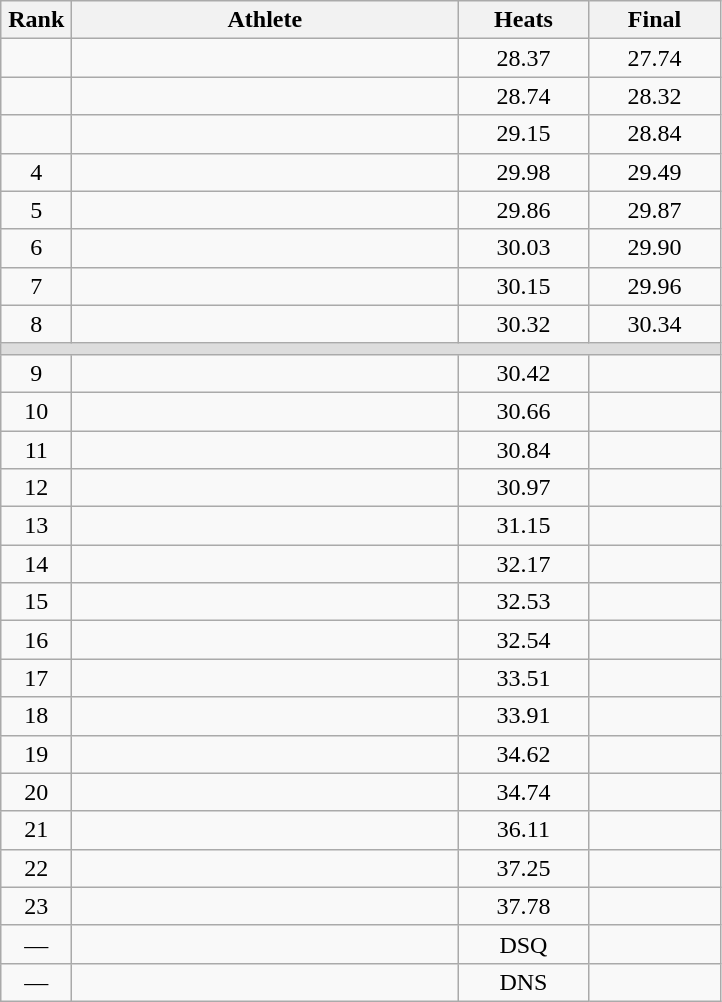<table class=wikitable style="text-align:center">
<tr>
<th width=40>Rank</th>
<th width=250>Athlete</th>
<th width=80>Heats</th>
<th width=80>Final</th>
</tr>
<tr>
<td></td>
<td align=left></td>
<td>28.37</td>
<td>27.74</td>
</tr>
<tr>
<td></td>
<td align=left></td>
<td>28.74</td>
<td>28.32</td>
</tr>
<tr>
<td></td>
<td align=left></td>
<td>29.15</td>
<td>28.84</td>
</tr>
<tr>
<td>4</td>
<td align=left></td>
<td>29.98</td>
<td>29.49</td>
</tr>
<tr>
<td>5</td>
<td align=left></td>
<td>29.86</td>
<td>29.87</td>
</tr>
<tr>
<td>6</td>
<td align=left></td>
<td>30.03</td>
<td>29.90</td>
</tr>
<tr>
<td>7</td>
<td align=left></td>
<td>30.15</td>
<td>29.96</td>
</tr>
<tr>
<td>8</td>
<td align=left></td>
<td>30.32</td>
<td>30.34</td>
</tr>
<tr bgcolor=#DDDDDD>
<td colspan=4></td>
</tr>
<tr>
<td>9</td>
<td align=left></td>
<td>30.42</td>
<td></td>
</tr>
<tr>
<td>10</td>
<td align=left></td>
<td>30.66</td>
<td></td>
</tr>
<tr>
<td>11</td>
<td align=left></td>
<td>30.84</td>
<td></td>
</tr>
<tr>
<td>12</td>
<td align=left></td>
<td>30.97</td>
<td></td>
</tr>
<tr>
<td>13</td>
<td align=left></td>
<td>31.15</td>
<td></td>
</tr>
<tr>
<td>14</td>
<td align=left></td>
<td>32.17</td>
<td></td>
</tr>
<tr>
<td>15</td>
<td align=left></td>
<td>32.53</td>
<td></td>
</tr>
<tr>
<td>16</td>
<td align=left></td>
<td>32.54</td>
<td></td>
</tr>
<tr>
<td>17</td>
<td align=left></td>
<td>33.51</td>
<td></td>
</tr>
<tr>
<td>18</td>
<td align=left></td>
<td>33.91</td>
<td></td>
</tr>
<tr>
<td>19</td>
<td align=left></td>
<td>34.62</td>
<td></td>
</tr>
<tr>
<td>20</td>
<td align=left></td>
<td>34.74</td>
<td></td>
</tr>
<tr>
<td>21</td>
<td align=left></td>
<td>36.11</td>
<td></td>
</tr>
<tr>
<td>22</td>
<td align=left></td>
<td>37.25</td>
<td></td>
</tr>
<tr>
<td>23</td>
<td align=left></td>
<td>37.78</td>
<td></td>
</tr>
<tr>
<td>—</td>
<td align=left></td>
<td>DSQ</td>
<td></td>
</tr>
<tr>
<td>—</td>
<td align=left></td>
<td>DNS</td>
<td></td>
</tr>
</table>
